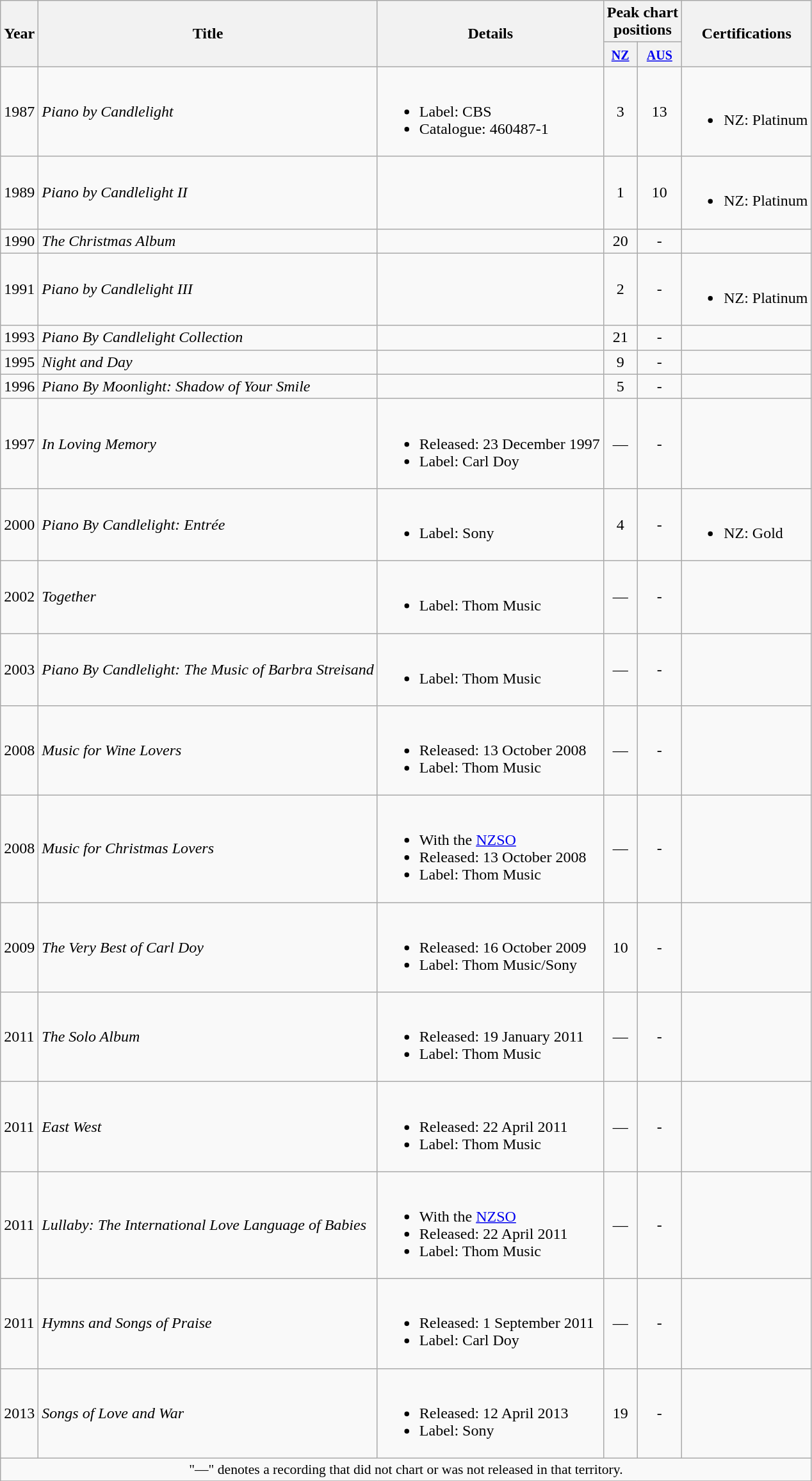<table class="wikitable plainrowheaders">
<tr>
<th rowspan="2">Year</th>
<th rowspan="2">Title</th>
<th rowspan="2">Details</th>
<th colspan="2">Peak chart<br>positions</th>
<th rowspan="2">Certifications</th>
</tr>
<tr>
<th><small><a href='#'>NZ</a></small></th>
<th><small><a href='#'>AUS</a></small></th>
</tr>
<tr>
<td>1987</td>
<td><em>Piano by Candlelight</em></td>
<td><br><ul><li>Label: CBS</li><li>Catalogue: 460487-1</li></ul></td>
<td align="center">3</td>
<td align="center">13</td>
<td><br><ul><li>NZ: Platinum</li></ul></td>
</tr>
<tr>
<td>1989</td>
<td><em>Piano by Candlelight II</em></td>
<td></td>
<td align="center">1</td>
<td align="center">10</td>
<td><br><ul><li>NZ: Platinum</li></ul></td>
</tr>
<tr>
<td>1990</td>
<td><em>The Christmas Album</em></td>
<td></td>
<td align="center">20</td>
<td align="center">-</td>
<td></td>
</tr>
<tr>
<td>1991</td>
<td><em>Piano by Candlelight III</em></td>
<td></td>
<td align="center">2</td>
<td align="center">-</td>
<td><br><ul><li>NZ: Platinum</li></ul></td>
</tr>
<tr>
<td>1993</td>
<td><em>Piano By Candlelight Collection</em></td>
<td></td>
<td align="center">21</td>
<td align="center">-</td>
<td></td>
</tr>
<tr>
<td>1995</td>
<td><em>Night and Day</em></td>
<td></td>
<td align="center">9</td>
<td align="center">-</td>
<td></td>
</tr>
<tr>
<td>1996</td>
<td><em>Piano By Moonlight: Shadow of Your Smile</em></td>
<td></td>
<td align="center">5</td>
<td align="center">-</td>
<td></td>
</tr>
<tr>
<td>1997</td>
<td><em>In Loving Memory</em></td>
<td><br><ul><li>Released: 23 December 1997</li><li>Label: Carl Doy</li></ul></td>
<td align="center">—</td>
<td align="center">-</td>
<td></td>
</tr>
<tr>
<td>2000</td>
<td><em>Piano By Candlelight: Entrée</em></td>
<td><br><ul><li>Label: Sony</li></ul></td>
<td align="center">4</td>
<td align="center">-</td>
<td><br><ul><li>NZ: Gold</li></ul></td>
</tr>
<tr>
<td>2002</td>
<td><em>Together</em></td>
<td><br><ul><li>Label: Thom Music</li></ul></td>
<td align="center">—</td>
<td align="center">-</td>
<td></td>
</tr>
<tr>
<td>2003</td>
<td><em>Piano By Candlelight: The Music of Barbra Streisand</em></td>
<td><br><ul><li>Label: Thom Music</li></ul></td>
<td align="center">—</td>
<td align="center">-</td>
<td></td>
</tr>
<tr>
<td>2008</td>
<td><em>Music for Wine Lovers</em></td>
<td><br><ul><li>Released: 13 October 2008</li><li>Label: Thom Music</li></ul></td>
<td align="center">—</td>
<td align="center">-</td>
<td></td>
</tr>
<tr>
<td>2008</td>
<td><em>Music for Christmas Lovers</em></td>
<td><br><ul><li>With the <a href='#'>NZSO</a></li><li>Released:  13 October 2008</li><li>Label: Thom Music</li></ul></td>
<td align="center">—</td>
<td align="center">-</td>
<td></td>
</tr>
<tr>
<td>2009</td>
<td><em>The Very Best of Carl Doy</em></td>
<td><br><ul><li>Released: 16 October 2009</li><li>Label: Thom Music/Sony</li></ul></td>
<td align="center">10</td>
<td align="center">-</td>
<td></td>
</tr>
<tr>
<td>2011</td>
<td><em>The Solo Album</em></td>
<td><br><ul><li>Released: 19 January 2011</li><li>Label: Thom Music</li></ul></td>
<td align="center">—</td>
<td align="center">-</td>
<td></td>
</tr>
<tr>
<td>2011</td>
<td><em>East West</em></td>
<td><br><ul><li>Released: 22 April 2011</li><li>Label: Thom Music</li></ul></td>
<td align="center">—</td>
<td align="center">-</td>
<td></td>
</tr>
<tr>
<td>2011</td>
<td><em>Lullaby: The International Love Language of Babies</em></td>
<td><br><ul><li>With the <a href='#'>NZSO</a></li><li>Released: 22 April 2011</li><li>Label: Thom Music</li></ul></td>
<td align="center">—</td>
<td align="center">-</td>
<td></td>
</tr>
<tr>
<td>2011</td>
<td><em>Hymns and Songs of Praise</em></td>
<td><br><ul><li>Released: 1 September 2011</li><li>Label: Carl Doy</li></ul></td>
<td align="center">—</td>
<td align="center">-</td>
<td></td>
</tr>
<tr>
<td>2013</td>
<td><em>Songs of Love and War</em></td>
<td><br><ul><li>Released: 12 April 2013</li><li>Label: Sony</li></ul></td>
<td align="center">19</td>
<td align="center">-</td>
<td></td>
</tr>
<tr>
<td colspan="6" style="font-size:90%" align="center">"—" denotes a recording that did not chart or was not released in that territory.</td>
</tr>
<tr>
</tr>
</table>
